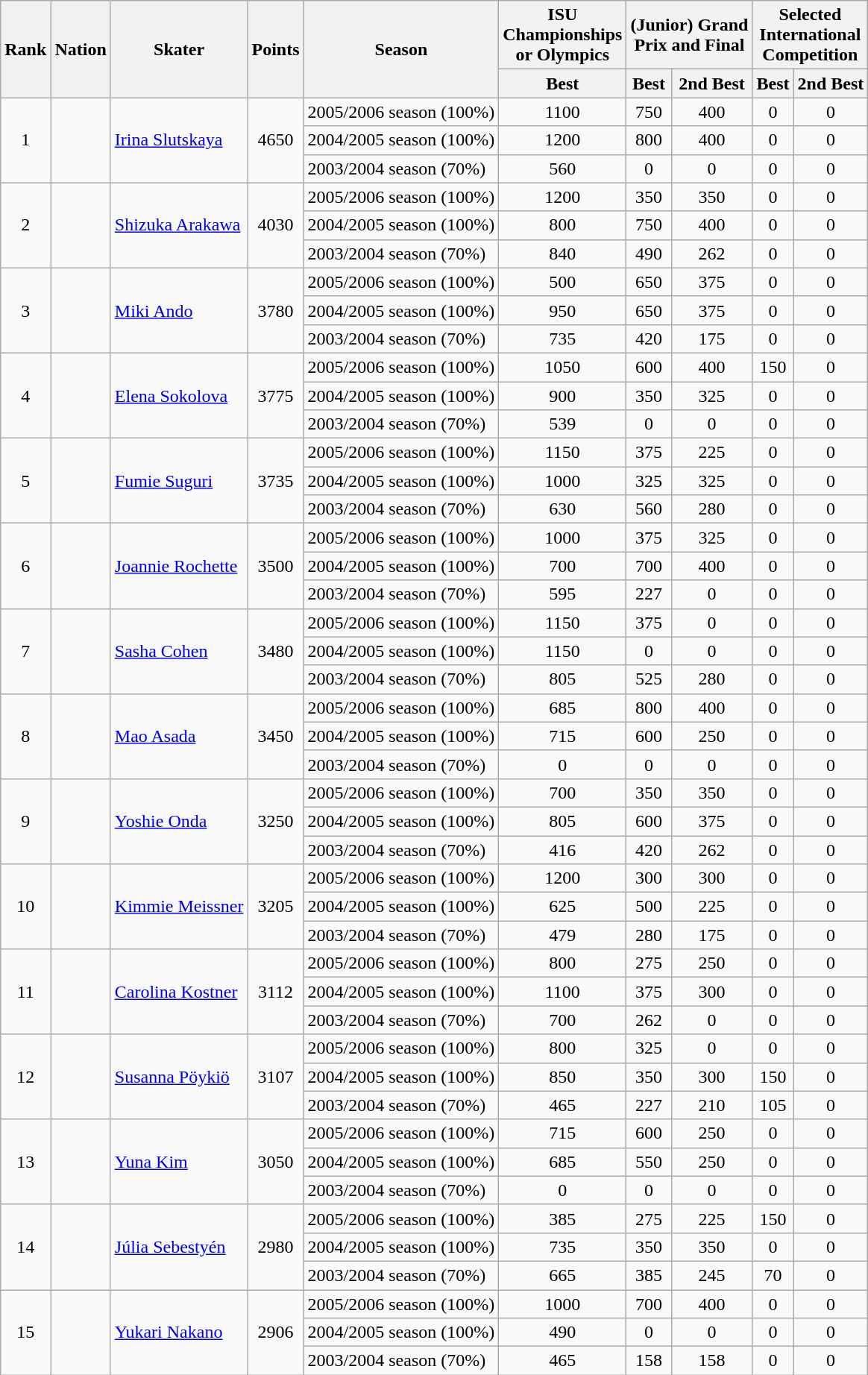<table class="wikitable sortable" style="text-align: center;">
<tr>
<th rowspan="2">Rank</th>
<th rowspan="2">Nation</th>
<th rowspan="2">Skater</th>
<th rowspan="2">Points</th>
<th rowspan="2">Season</th>
<th>ISU <br> Championships <br> or Olympics</th>
<th colspan="2">(Junior) Grand <br> Prix and Final</th>
<th colspan="2">Selected <br> International <br> Competition</th>
</tr>
<tr>
<th>Best</th>
<th>Best</th>
<th>2nd Best</th>
<th>Best</th>
<th>2nd Best</th>
</tr>
<tr>
<td rowspan="3">1</td>
<td rowspan="3" style="text-align: left;"></td>
<td rowspan="3" style="text-align: left;"><a href='#'>Irina Slutskaya</a></td>
<td rowspan="3">4650</td>
<td style="text-align: left;">2005/2006 season (100%)</td>
<td>1100</td>
<td>750</td>
<td>400</td>
<td>0</td>
<td>0</td>
</tr>
<tr>
<td style="text-align: left;">2004/2005 season (100%)</td>
<td>1200</td>
<td>800</td>
<td>400</td>
<td>0</td>
<td>0</td>
</tr>
<tr>
<td style="text-align: left;">2003/2004 season (70%)</td>
<td>560</td>
<td>0</td>
<td>0</td>
<td>0</td>
<td>0</td>
</tr>
<tr>
<td rowspan="3">2</td>
<td rowspan="3" style="text-align: left;"></td>
<td rowspan="3" style="text-align: left;"><a href='#'>Shizuka Arakawa</a></td>
<td rowspan="3">4030</td>
<td style="text-align: left;">2005/2006 season (100%)</td>
<td>1200</td>
<td>350</td>
<td>350</td>
<td>0</td>
<td>0</td>
</tr>
<tr>
<td style="text-align: left;">2004/2005 season (100%)</td>
<td>800</td>
<td>750</td>
<td>400</td>
<td>0</td>
<td>0</td>
</tr>
<tr>
<td style="text-align: left;">2003/2004 season (70%)</td>
<td>840</td>
<td>490</td>
<td>262</td>
<td>0</td>
<td>0</td>
</tr>
<tr>
<td rowspan="3">3</td>
<td rowspan="3" style="text-align: left;"></td>
<td rowspan="3" style="text-align: left;"><a href='#'>Miki Ando</a></td>
<td rowspan="3">3780</td>
<td style="text-align: left;">2005/2006 season (100%)</td>
<td>500</td>
<td>650</td>
<td>375</td>
<td>0</td>
<td>0</td>
</tr>
<tr>
<td style="text-align: left;">2004/2005 season (100%)</td>
<td>950</td>
<td>650</td>
<td>375</td>
<td>0</td>
<td>0</td>
</tr>
<tr>
<td style="text-align: left;">2003/2004 season (70%)</td>
<td>735</td>
<td>420</td>
<td>175</td>
<td>0</td>
<td>0</td>
</tr>
<tr>
<td rowspan="3">4</td>
<td rowspan="3" style="text-align: left;"></td>
<td rowspan="3" style="text-align: left;"><a href='#'>Elena Sokolova</a></td>
<td rowspan="3">3775</td>
<td style="text-align: left;">2005/2006 season (100%)</td>
<td>1050</td>
<td>600</td>
<td>400</td>
<td>150</td>
<td>0</td>
</tr>
<tr>
<td style="text-align: left;">2004/2005 season (100%)</td>
<td>900</td>
<td>350</td>
<td>325</td>
<td>0</td>
<td>0</td>
</tr>
<tr>
<td style="text-align: left;">2003/2004 season (70%)</td>
<td>539</td>
<td>0</td>
<td>0</td>
<td>0</td>
<td>0</td>
</tr>
<tr>
<td rowspan="3">5</td>
<td rowspan="3" style="text-align: left;"></td>
<td rowspan="3" style="text-align: left;"><a href='#'>Fumie Suguri</a></td>
<td rowspan="3">3735</td>
<td style="text-align: left;">2005/2006 season (100%)</td>
<td>1150</td>
<td>375</td>
<td>225</td>
<td>0</td>
<td>0</td>
</tr>
<tr>
<td style="text-align: left;">2004/2005 season (100%)</td>
<td>1000</td>
<td>325</td>
<td>325</td>
<td>0</td>
<td>0</td>
</tr>
<tr>
<td style="text-align: left;">2003/2004 season (70%)</td>
<td>630</td>
<td>560</td>
<td>280</td>
<td>0</td>
<td>0</td>
</tr>
<tr>
<td rowspan="3">6</td>
<td rowspan="3" style="text-align: left;"></td>
<td rowspan="3" style="text-align: left;"><a href='#'>Joannie Rochette</a></td>
<td rowspan="3">3500</td>
<td style="text-align: left;">2005/2006 season (100%)</td>
<td>1000</td>
<td>375</td>
<td>325</td>
<td>0</td>
<td>0</td>
</tr>
<tr>
<td style="text-align: left;">2004/2005 season (100%)</td>
<td>700</td>
<td>700</td>
<td>400</td>
<td>0</td>
<td>0</td>
</tr>
<tr>
<td style="text-align: left;">2003/2004 season (70%)</td>
<td>595</td>
<td>227</td>
<td>0</td>
<td>0</td>
<td>0</td>
</tr>
<tr>
<td rowspan="3">7</td>
<td rowspan="3" style="text-align: left;"></td>
<td rowspan="3" style="text-align: left;"><a href='#'>Sasha Cohen</a></td>
<td rowspan="3">3480</td>
<td style="text-align: left;">2005/2006 season (100%)</td>
<td>1150</td>
<td>375</td>
<td>0</td>
<td>0</td>
<td>0</td>
</tr>
<tr>
<td style="text-align: left;">2004/2005 season (100%)</td>
<td>1150</td>
<td>0</td>
<td>0</td>
<td>0</td>
<td>0</td>
</tr>
<tr>
<td style="text-align: left;">2003/2004 season (70%)</td>
<td>805</td>
<td>525</td>
<td>280</td>
<td>0</td>
<td>0</td>
</tr>
<tr>
<td rowspan="3">8</td>
<td rowspan="3" style="text-align: left;"></td>
<td rowspan="3" style="text-align: left;"><a href='#'>Mao Asada</a></td>
<td rowspan="3">3450</td>
<td style="text-align: left;">2005/2006 season (100%)</td>
<td>685</td>
<td>800</td>
<td>400</td>
<td>0</td>
<td>0</td>
</tr>
<tr>
<td style="text-align: left;">2004/2005 season (100%)</td>
<td>715</td>
<td>600</td>
<td>250</td>
<td>0</td>
<td>0</td>
</tr>
<tr>
<td style="text-align: left;">2003/2004 season (70%)</td>
<td>0</td>
<td>0</td>
<td>0</td>
<td>0</td>
<td>0</td>
</tr>
<tr>
<td rowspan="3">9</td>
<td rowspan="3" style="text-align: left;"></td>
<td rowspan="3" style="text-align: left;"><a href='#'>Yoshie Onda</a></td>
<td rowspan="3">3250</td>
<td style="text-align: left;">2005/2006 season (100%)</td>
<td>700</td>
<td>350</td>
<td>350</td>
<td>0</td>
<td>0</td>
</tr>
<tr>
<td style="text-align: left;">2004/2005 season (100%)</td>
<td>805</td>
<td>600</td>
<td>375</td>
<td>0</td>
<td>0</td>
</tr>
<tr>
<td style="text-align: left;">2003/2004 season (70%)</td>
<td>416</td>
<td>420</td>
<td>262</td>
<td>0</td>
<td>0</td>
</tr>
<tr>
<td rowspan="3">10</td>
<td rowspan="3" style="text-align: left;"></td>
<td rowspan="3" style="text-align: left;"><a href='#'>Kimmie Meissner</a></td>
<td rowspan="3">3205</td>
<td style="text-align: left;">2005/2006 season (100%)</td>
<td>1200</td>
<td>300</td>
<td>300</td>
<td>0</td>
<td>0</td>
</tr>
<tr>
<td style="text-align: left;">2004/2005 season (100%)</td>
<td>625</td>
<td>500</td>
<td>225</td>
<td>0</td>
<td>0</td>
</tr>
<tr>
<td style="text-align: left;">2003/2004 season (70%)</td>
<td>479</td>
<td>280</td>
<td>175</td>
<td>0</td>
<td>0</td>
</tr>
<tr>
<td rowspan="3">11</td>
<td rowspan="3" style="text-align: left;"></td>
<td rowspan="3" style="text-align: left;"><a href='#'>Carolina Kostner</a></td>
<td rowspan="3">3112</td>
<td style="text-align: left;">2005/2006 season (100%)</td>
<td>800</td>
<td>275</td>
<td>250</td>
<td>0</td>
<td>0</td>
</tr>
<tr>
<td style="text-align: left;">2004/2005 season (100%)</td>
<td>1100</td>
<td>375</td>
<td>300</td>
<td>0</td>
<td>0</td>
</tr>
<tr>
<td style="text-align: left;">2003/2004 season (70%)</td>
<td>700</td>
<td>262</td>
<td>0</td>
<td>0</td>
<td>0</td>
</tr>
<tr>
<td rowspan="3">12</td>
<td rowspan="3" style="text-align: left;"></td>
<td rowspan="3" style="text-align: left;"><a href='#'>Susanna Pöykiö</a></td>
<td rowspan="3">3107</td>
<td style="text-align: left;">2005/2006 season (100%)</td>
<td>800</td>
<td>325</td>
<td>0</td>
<td>0</td>
<td>0</td>
</tr>
<tr>
<td style="text-align: left;">2004/2005 season (100%)</td>
<td>850</td>
<td>350</td>
<td>300</td>
<td>150</td>
<td>0</td>
</tr>
<tr>
<td style="text-align: left;">2003/2004 season (70%)</td>
<td>465</td>
<td>227</td>
<td>210</td>
<td>105</td>
<td>0</td>
</tr>
<tr>
<td rowspan="3">13</td>
<td rowspan="3" style="text-align: left;"></td>
<td rowspan="3" style="text-align: left;"><a href='#'>Yuna Kim</a></td>
<td rowspan="3">3050</td>
<td style="text-align: left;">2005/2006 season (100%)</td>
<td>715</td>
<td>600</td>
<td>250</td>
<td>0</td>
<td>0</td>
</tr>
<tr>
<td style="text-align: left;">2004/2005 season (100%)</td>
<td>685</td>
<td>550</td>
<td>250</td>
<td>0</td>
<td>0</td>
</tr>
<tr>
<td style="text-align: left;">2003/2004 season (70%)</td>
<td>0</td>
<td>0</td>
<td>0</td>
<td>0</td>
<td>0</td>
</tr>
<tr>
<td rowspan="3">14</td>
<td rowspan="3" style="text-align: left;"></td>
<td rowspan="3" style="text-align: left;"><a href='#'>Júlia Sebestyén</a></td>
<td rowspan="3">2980</td>
<td style="text-align: left;">2005/2006 season (100%)</td>
<td>385</td>
<td>275</td>
<td>225</td>
<td>150</td>
<td>0</td>
</tr>
<tr>
<td style="text-align: left;">2004/2005 season (100%)</td>
<td>735</td>
<td>350</td>
<td>350</td>
<td>0</td>
<td>0</td>
</tr>
<tr>
<td style="text-align: left;">2003/2004 season (70%)</td>
<td>665</td>
<td>385</td>
<td>245</td>
<td>70</td>
<td>0</td>
</tr>
<tr>
<td rowspan="3">15</td>
<td rowspan="3" style="text-align: left;"></td>
<td rowspan="3" style="text-align: left;"><a href='#'>Yukari Nakano</a></td>
<td rowspan="3">2906</td>
<td style="text-align: left;">2005/2006 season (100%)</td>
<td>1000</td>
<td>700</td>
<td>400</td>
<td>0</td>
<td>0</td>
</tr>
<tr>
<td style="text-align: left;">2004/2005 season (100%)</td>
<td>490</td>
<td>0</td>
<td>0</td>
<td>0</td>
<td>0</td>
</tr>
<tr>
<td style="text-align: left;">2003/2004 season (70%)</td>
<td>465</td>
<td>158</td>
<td>158</td>
<td>0</td>
<td>0</td>
</tr>
</table>
